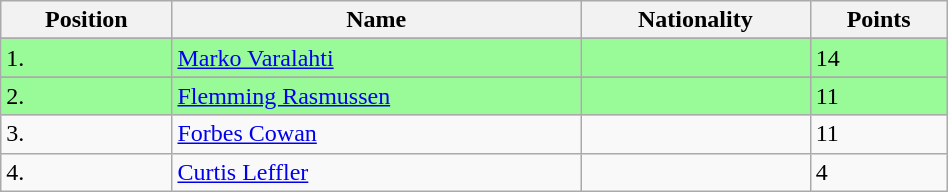<table class="wikitable" style="display: inline-table; width: 50%;">
<tr>
<th>Position</th>
<th>Name</th>
<th>Nationality</th>
<th>Points</th>
</tr>
<tr>
</tr>
<tr style="background:palegreen">
<td>1.</td>
<td><a href='#'>Marko Varalahti</a></td>
<td></td>
<td>14</td>
</tr>
<tr>
</tr>
<tr style="background:palegreen">
<td>2.</td>
<td><a href='#'>Flemming Rasmussen</a></td>
<td></td>
<td>11</td>
</tr>
<tr>
<td>3.</td>
<td><a href='#'>Forbes Cowan</a></td>
<td></td>
<td>11</td>
</tr>
<tr>
<td>4.</td>
<td><a href='#'>Curtis Leffler</a></td>
<td></td>
<td>4</td>
</tr>
</table>
